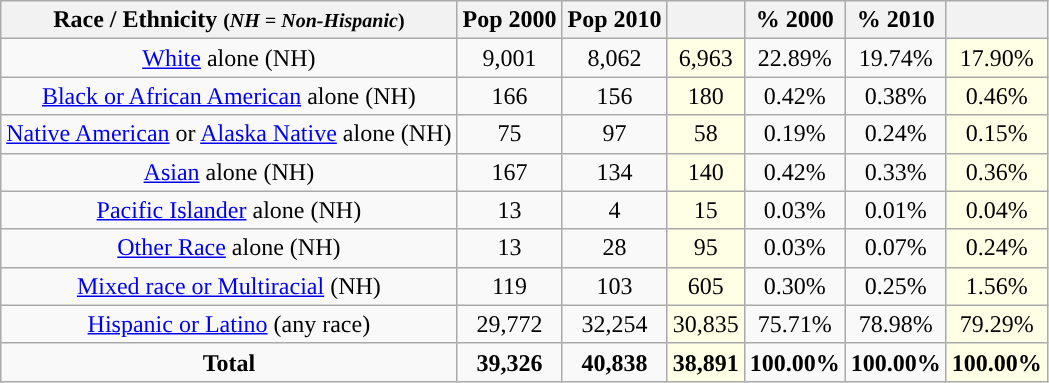<table class="wikitable" style="text-align:center;">
<tr>
<th>Race / Ethnicity <small>(<em>NH = Non-Hispanic</em>)</small></th>
<th>Pop 2000</th>
<th>Pop 2010</th>
<th></th>
<th>% 2000</th>
<th>% 2010</th>
<th></th>
</tr>
<tr>
<td><a href='#'>White</a> alone (NH)</td>
<td>9,001</td>
<td>8,062</td>
<td style='background: #ffffe6;'>6,963</td>
<td>22.89%</td>
<td>19.74%</td>
<td style='background: #ffffe6;'>17.90%</td>
</tr>
<tr>
<td><a href='#'>Black or African American</a> alone (NH)</td>
<td>166</td>
<td>156</td>
<td style='background: #ffffe6;'>180</td>
<td>0.42%</td>
<td>0.38%</td>
<td style='background: #ffffe6;'>0.46%</td>
</tr>
<tr>
<td><a href='#'>Native American</a> or <a href='#'>Alaska Native</a> alone (NH)</td>
<td>75</td>
<td>97</td>
<td style='background: #ffffe6;'>58</td>
<td>0.19%</td>
<td>0.24%</td>
<td style='background: #ffffe6;'>0.15%</td>
</tr>
<tr>
<td><a href='#'>Asian</a> alone (NH)</td>
<td>167</td>
<td>134</td>
<td style='background: #ffffe6;'>140</td>
<td>0.42%</td>
<td>0.33%</td>
<td style='background: #ffffe6;'>0.36%</td>
</tr>
<tr>
<td><a href='#'>Pacific Islander</a> alone (NH)</td>
<td>13</td>
<td>4</td>
<td style='background: #ffffe6;'>15</td>
<td>0.03%</td>
<td>0.01%</td>
<td style='background: #ffffe6;'>0.04%</td>
</tr>
<tr>
<td><a href='#'>Other Race</a> alone (NH)</td>
<td>13</td>
<td>28</td>
<td style='background: #ffffe6;'>95</td>
<td>0.03%</td>
<td>0.07%</td>
<td style='background: #ffffe6;'>0.24%</td>
</tr>
<tr>
<td><a href='#'>Mixed race or Multiracial</a> (NH)</td>
<td>119</td>
<td>103</td>
<td style='background: #ffffe6;'>605</td>
<td>0.30%</td>
<td>0.25%</td>
<td style='background: #ffffe6;'>1.56%</td>
</tr>
<tr>
<td><a href='#'>Hispanic or Latino</a> (any race)</td>
<td>29,772</td>
<td>32,254</td>
<td style='background: #ffffe6;'>30,835</td>
<td>75.71%</td>
<td>78.98%</td>
<td style='background: #ffffe6;'>79.29%</td>
</tr>
<tr>
<td><strong>Total</strong></td>
<td><strong>39,326</strong></td>
<td><strong>40,838</strong></td>
<td style='background: #ffffe6;'><strong>38,891</strong></td>
<td><strong>100.00%</strong></td>
<td><strong>100.00%</strong></td>
<td style='background: #ffffe6;'><strong>100.00%</strong></td>
</tr>
</table>
